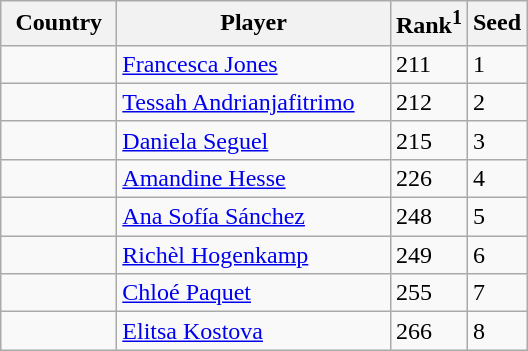<table class="sortable wikitable">
<tr>
<th width="70">Country</th>
<th width="175">Player</th>
<th>Rank<sup>1</sup></th>
<th>Seed</th>
</tr>
<tr>
<td></td>
<td><a href='#'>Francesca Jones</a></td>
<td>211</td>
<td>1</td>
</tr>
<tr>
<td></td>
<td><a href='#'>Tessah Andrianjafitrimo</a></td>
<td>212</td>
<td>2</td>
</tr>
<tr>
<td></td>
<td><a href='#'>Daniela Seguel</a></td>
<td>215</td>
<td>3</td>
</tr>
<tr>
<td></td>
<td><a href='#'>Amandine Hesse</a></td>
<td>226</td>
<td>4</td>
</tr>
<tr>
<td></td>
<td><a href='#'>Ana Sofía Sánchez</a></td>
<td>248</td>
<td>5</td>
</tr>
<tr>
<td></td>
<td><a href='#'>Richèl Hogenkamp</a></td>
<td>249</td>
<td>6</td>
</tr>
<tr>
<td></td>
<td><a href='#'>Chloé Paquet</a></td>
<td>255</td>
<td>7</td>
</tr>
<tr>
<td></td>
<td><a href='#'>Elitsa Kostova</a></td>
<td>266</td>
<td>8</td>
</tr>
</table>
